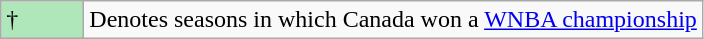<table class="wikitable">
<tr>
<td style="background:#afe6ba; width:3em;">†</td>
<td>Denotes seasons in which Canada won a <a href='#'>WNBA championship</a></td>
</tr>
</table>
